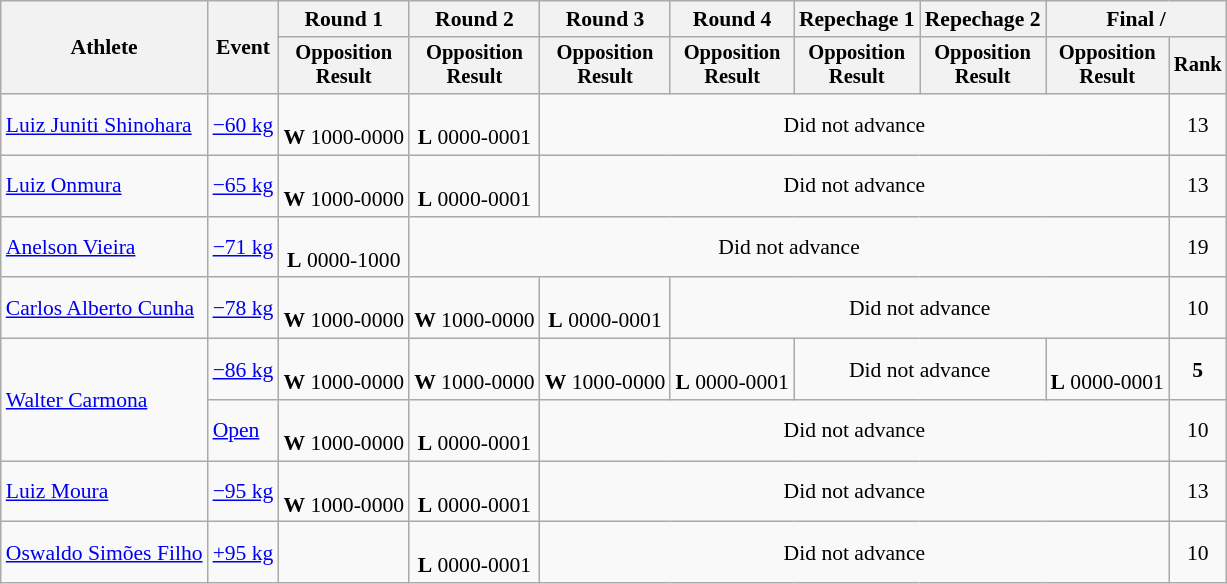<table class="wikitable" style="font-size:90%">
<tr>
<th rowspan="2">Athlete</th>
<th rowspan="2">Event</th>
<th>Round 1</th>
<th>Round 2</th>
<th>Round 3</th>
<th>Round 4</th>
<th>Repechage 1</th>
<th>Repechage 2</th>
<th colspan=2>Final / </th>
</tr>
<tr style="font-size:95%">
<th>Opposition<br>Result</th>
<th>Opposition<br>Result</th>
<th>Opposition<br>Result</th>
<th>Opposition<br>Result</th>
<th>Opposition<br>Result</th>
<th>Opposition<br>Result</th>
<th>Opposition<br>Result</th>
<th>Rank</th>
</tr>
<tr align=center>
<td align=left><a href='#'>Luiz Juniti Shinohara</a></td>
<td align=left><a href='#'>−60 kg</a></td>
<td><br><strong>W</strong> 1000-0000</td>
<td><br><strong>L</strong> 0000-0001</td>
<td colspan=5>Did not advance</td>
<td>13</td>
</tr>
<tr align=center>
<td align=left rowspan=1><a href='#'>Luiz Onmura</a></td>
<td align=left><a href='#'>−65 kg</a></td>
<td><br><strong>W</strong> 1000-0000</td>
<td><br><strong>L</strong> 0000-0001</td>
<td colspan=5>Did not advance</td>
<td>13</td>
</tr>
<tr align=center>
<td align=left rowspan=1><a href='#'>Anelson Vieira</a></td>
<td align=left><a href='#'>−71 kg</a></td>
<td><br><strong>L</strong> 0000-1000</td>
<td colspan=6>Did not advance</td>
<td>19</td>
</tr>
<tr align=center>
<td align=left><a href='#'>Carlos Alberto Cunha</a></td>
<td align=left><a href='#'>−78 kg</a></td>
<td><br><strong>W</strong> 1000-0000</td>
<td><br><strong>W</strong> 1000-0000</td>
<td><br><strong>L</strong> 0000-0001</td>
<td colspan=4>Did not advance</td>
<td>10</td>
</tr>
<tr align=center>
<td align=left rowspan=2><a href='#'>Walter Carmona</a></td>
<td align=left><a href='#'>−86 kg</a></td>
<td><br><strong>W</strong> 1000-0000</td>
<td><br><strong>W</strong> 1000-0000</td>
<td><br><strong>W</strong> 1000-0000</td>
<td><br><strong>L</strong> 0000-0001</td>
<td colspan=2>Did not advance</td>
<td><br><strong>L</strong> 0000-0001</td>
<td><strong>5</strong></td>
</tr>
<tr align=center>
<td align=left><a href='#'>Open</a></td>
<td><br><strong>W</strong> 1000-0000</td>
<td><br><strong>L</strong> 0000-0001</td>
<td colspan=5>Did not advance</td>
<td>10</td>
</tr>
<tr align=center>
<td align=left rowspan=1><a href='#'>Luiz Moura</a></td>
<td align=left><a href='#'>−95 kg</a></td>
<td><br><strong>W</strong> 1000-0000</td>
<td><br><strong>L</strong> 0000-0001</td>
<td colspan=5>Did not advance</td>
<td>13</td>
</tr>
<tr align=center>
<td align=left rowspan=1><a href='#'>Oswaldo Simões Filho</a></td>
<td align=left><a href='#'>+95 kg</a></td>
<td></td>
<td><br><strong>L</strong> 0000-0001</td>
<td colspan=5>Did not advance</td>
<td>10</td>
</tr>
</table>
